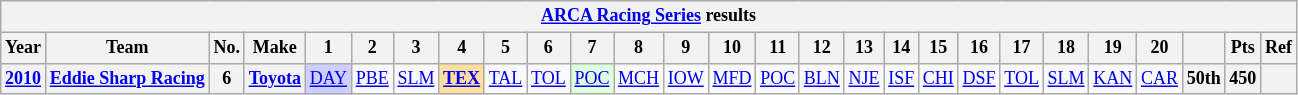<table class="wikitable" style="text-align:center; font-size:75%">
<tr>
<th colspan=45><a href='#'>ARCA Racing Series</a> results</th>
</tr>
<tr>
<th>Year</th>
<th>Team</th>
<th>No.</th>
<th>Make</th>
<th>1</th>
<th>2</th>
<th>3</th>
<th>4</th>
<th>5</th>
<th>6</th>
<th>7</th>
<th>8</th>
<th>9</th>
<th>10</th>
<th>11</th>
<th>12</th>
<th>13</th>
<th>14</th>
<th>15</th>
<th>16</th>
<th>17</th>
<th>18</th>
<th>19</th>
<th>20</th>
<th></th>
<th>Pts</th>
<th>Ref</th>
</tr>
<tr>
<th><a href='#'>2010</a></th>
<th nowrap><a href='#'>Eddie Sharp Racing</a></th>
<th>6</th>
<th><a href='#'>Toyota</a></th>
<td style="background:#CFCFFF;"><a href='#'>DAY</a><br></td>
<td><a href='#'>PBE</a></td>
<td><a href='#'>SLM</a></td>
<td style="background:#FFDF9F;"><strong><a href='#'>TEX</a></strong><br></td>
<td><a href='#'>TAL</a></td>
<td><a href='#'>TOL</a></td>
<td style="background:#DFFFDF;"><a href='#'>POC</a><br></td>
<td><a href='#'>MCH</a></td>
<td><a href='#'>IOW</a></td>
<td><a href='#'>MFD</a></td>
<td><a href='#'>POC</a></td>
<td><a href='#'>BLN</a></td>
<td><a href='#'>NJE</a></td>
<td><a href='#'>ISF</a></td>
<td><a href='#'>CHI</a></td>
<td><a href='#'>DSF</a></td>
<td><a href='#'>TOL</a></td>
<td><a href='#'>SLM</a></td>
<td><a href='#'>KAN</a></td>
<td><a href='#'>CAR</a></td>
<th>50th</th>
<th>450</th>
<th></th>
</tr>
</table>
